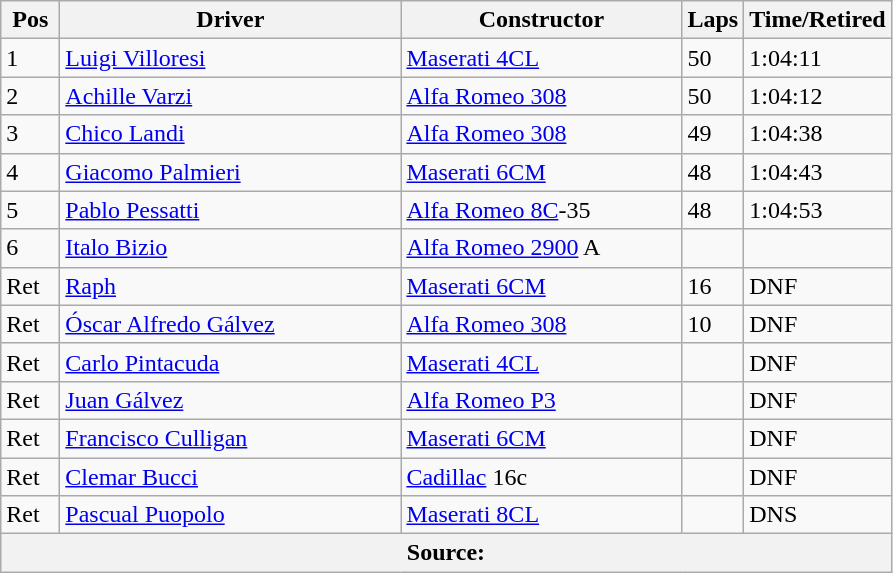<table class="wikitable">
<tr>
<th style="width:32px;">Pos</th>
<th style="width:220px;">Driver</th>
<th style="width:180px;">Constructor</th>
<th style="width:32px;">Laps</th>
<th style="width:84px;">Time/Retired</th>
</tr>
<tr>
<td>1</td>
<td> <a href='#'>Luigi Villoresi</a></td>
<td><a href='#'>Maserati 4CL</a></td>
<td>50</td>
<td>1:04:11</td>
</tr>
<tr>
<td>2</td>
<td> <a href='#'>Achille Varzi</a></td>
<td><a href='#'>Alfa Romeo 308</a></td>
<td>50</td>
<td>1:04:12</td>
</tr>
<tr>
<td>3</td>
<td> <a href='#'>Chico Landi</a></td>
<td><a href='#'>Alfa Romeo 308</a></td>
<td>49</td>
<td>1:04:38</td>
</tr>
<tr>
<td>4</td>
<td> <a href='#'>Giacomo Palmieri</a></td>
<td><a href='#'>Maserati 6CM</a></td>
<td>48</td>
<td>1:04:43</td>
</tr>
<tr>
<td>5</td>
<td> <a href='#'>Pablo Pessatti</a></td>
<td><a href='#'>Alfa Romeo 8C</a>-35</td>
<td>48</td>
<td>1:04:53</td>
</tr>
<tr>
<td>6</td>
<td> <a href='#'>Italo Bizio</a></td>
<td><a href='#'>Alfa Romeo 2900</a> A</td>
<td></td>
<td></td>
</tr>
<tr>
<td>Ret</td>
<td> <a href='#'>Raph</a></td>
<td><a href='#'>Maserati 6CM</a></td>
<td>16</td>
<td>DNF</td>
</tr>
<tr>
<td>Ret</td>
<td> <a href='#'>Óscar Alfredo Gálvez</a></td>
<td><a href='#'>Alfa Romeo 308</a></td>
<td>10</td>
<td>DNF</td>
</tr>
<tr>
<td>Ret</td>
<td> <a href='#'>Carlo Pintacuda</a></td>
<td><a href='#'>Maserati 4CL</a></td>
<td></td>
<td>DNF</td>
</tr>
<tr>
<td>Ret</td>
<td>  <a href='#'>Juan Gálvez</a></td>
<td><a href='#'>Alfa Romeo P3</a></td>
<td></td>
<td>DNF</td>
</tr>
<tr>
<td>Ret</td>
<td> <a href='#'>Francisco Culligan</a></td>
<td><a href='#'>Maserati 6CM</a></td>
<td></td>
<td>DNF</td>
</tr>
<tr>
<td>Ret</td>
<td> <a href='#'>Clemar Bucci</a></td>
<td><a href='#'>Cadillac</a> 16c</td>
<td></td>
<td>DNF</td>
</tr>
<tr>
<td>Ret</td>
<td> <a href='#'>Pascual Puopolo</a></td>
<td><a href='#'>Maserati 8CL</a></td>
<td></td>
<td>DNS</td>
</tr>
<tr>
<th colspan=8>Source:</th>
</tr>
</table>
